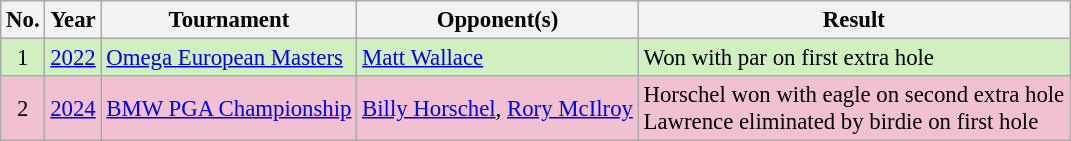<table class="wikitable" style="font-size:95%;">
<tr>
<th>No.</th>
<th>Year</th>
<th>Tournament</th>
<th>Opponent(s)</th>
<th>Result</th>
</tr>
<tr style="background:#D0F0C0;">
<td align=center>1</td>
<td><a href='#'>2022</a></td>
<td><a href='#'>Omega European Masters</a></td>
<td> <a href='#'>Matt Wallace</a></td>
<td>Won with par on first extra hole</td>
</tr>
<tr style="background:#F2C1D1;">
<td align=center>2</td>
<td><a href='#'>2024</a></td>
<td><a href='#'>BMW PGA Championship</a></td>
<td> <a href='#'>Billy Horschel</a>,  <a href='#'>Rory McIlroy</a></td>
<td>Horschel won with eagle on second extra hole<br>Lawrence eliminated by birdie on first hole</td>
</tr>
</table>
